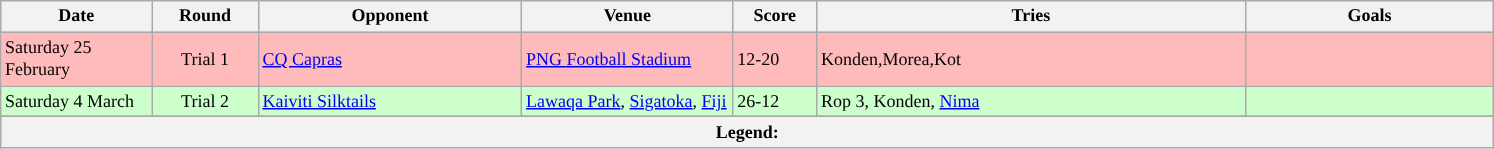<table class="wikitable" style="font-size:75%;">
<tr>
<th style="width:95px;">Date</th>
<th style="width:65px;">Round</th>
<th style="width:170px;">Opponent</th>
<th style="width:135px;">Venue</th>
<th style="width:50px;">Score</th>
<th style="width:280px;">Tries</th>
<th style="width:160px;">Goals</th>
</tr>
<tr style="background:#FFBBBB">
<td>Saturday 25 February</td>
<td style="text-align:center;">Trial 1</td>
<td> <a href='#'>CQ Capras</a></td>
<td><a href='#'>PNG Football Stadium</a></td>
<td>12-20</td>
<td>Konden,Morea,Kot</td>
<td></td>
</tr>
<tr style="background:#CCFFCC">
<td>Saturday 4 March</td>
<td style="text-align:center;">Trial 2</td>
<td> <a href='#'>Kaiviti Silktails</a></td>
<td><a href='#'>Lawaqa Park</a>, <a href='#'>Sigatoka</a>, <a href='#'>Fiji</a></td>
<td>26-12</td>
<td>Rop 3, Konden, <a href='#'>Nima</a></td>
<td></td>
</tr>
<tr style="background:#CCFFCC">
</tr>
<tr>
<th colspan="07"><strong>Legend</strong>:    </th>
</tr>
</table>
